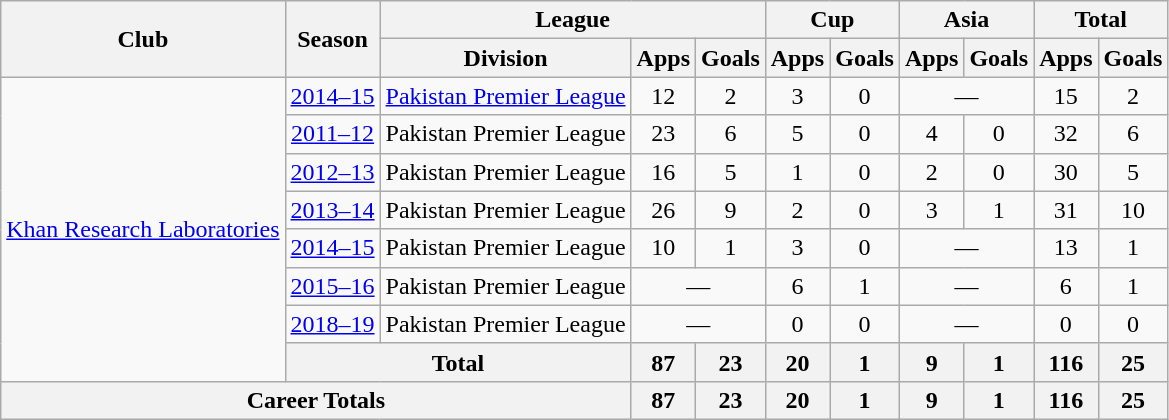<table class="wikitable" style="text-align: center;">
<tr>
<th rowspan="2">Club</th>
<th rowspan="2">Season</th>
<th colspan="3">League</th>
<th colspan="2">Cup</th>
<th colspan="2">Asia</th>
<th colspan="2">Total</th>
</tr>
<tr>
<th>Division</th>
<th>Apps</th>
<th>Goals</th>
<th>Apps</th>
<th>Goals</th>
<th>Apps</th>
<th>Goals</th>
<th>Apps</th>
<th>Goals</th>
</tr>
<tr>
<td rowspan="8" valign="center"><a href='#'>Khan Research Laboratories</a></td>
<td><a href='#'>2014–15</a></td>
<td><a href='#'>Pakistan Premier League</a></td>
<td>12</td>
<td>2</td>
<td>3</td>
<td>0</td>
<td colspan="2">—</td>
<td>15</td>
<td>2</td>
</tr>
<tr>
<td><a href='#'>2011–12</a></td>
<td>Pakistan Premier League</td>
<td>23</td>
<td>6</td>
<td>5</td>
<td>0</td>
<td>4</td>
<td>0</td>
<td>32</td>
<td>6</td>
</tr>
<tr>
<td><a href='#'>2012–13</a></td>
<td>Pakistan Premier League</td>
<td>16</td>
<td>5</td>
<td>1</td>
<td>0</td>
<td>2</td>
<td>0</td>
<td>30</td>
<td>5</td>
</tr>
<tr>
<td><a href='#'>2013–14</a></td>
<td>Pakistan Premier League</td>
<td>26</td>
<td>9</td>
<td>2</td>
<td>0</td>
<td>3</td>
<td>1</td>
<td>31</td>
<td>10</td>
</tr>
<tr>
<td><a href='#'>2014–15</a></td>
<td>Pakistan Premier League</td>
<td>10</td>
<td>1</td>
<td>3</td>
<td>0</td>
<td colspan="2">—</td>
<td>13</td>
<td>1</td>
</tr>
<tr>
<td><a href='#'>2015–16</a></td>
<td>Pakistan Premier League</td>
<td colspan="2">—</td>
<td>6</td>
<td>1</td>
<td colspan="2">—</td>
<td>6</td>
<td>1</td>
</tr>
<tr>
<td><a href='#'>2018–19</a></td>
<td>Pakistan Premier League</td>
<td colspan="2">—</td>
<td>0</td>
<td>0</td>
<td colspan="2">—</td>
<td>0</td>
<td>0</td>
</tr>
<tr>
<th colspan="2">Total</th>
<th>87</th>
<th>23</th>
<th>20</th>
<th>1</th>
<th>9</th>
<th>1</th>
<th>116</th>
<th>25</th>
</tr>
<tr>
<th colspan="3">Career Totals</th>
<th>87</th>
<th>23</th>
<th>20</th>
<th>1</th>
<th>9</th>
<th>1</th>
<th>116</th>
<th>25</th>
</tr>
</table>
